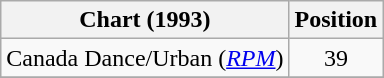<table class="wikitable sortable">
<tr>
<th>Chart (1993)</th>
<th>Position</th>
</tr>
<tr>
<td>Canada Dance/Urban (<a href='#'><em>RPM</em></a>)</td>
<td align="center">39</td>
</tr>
<tr>
</tr>
</table>
